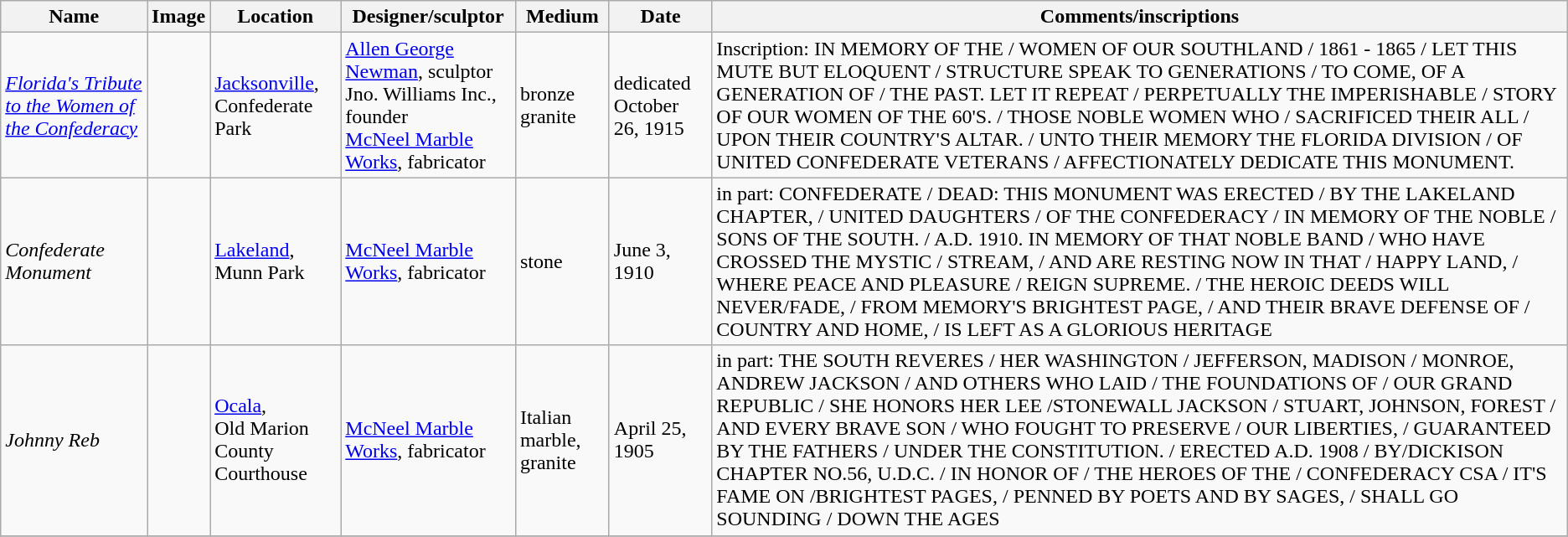<table class="wikitable sortable">
<tr>
<th>Name</th>
<th>Image</th>
<th>Location</th>
<th>Designer/sculptor</th>
<th>Medium</th>
<th>Date</th>
<th>Comments/inscriptions</th>
</tr>
<tr>
<td><em><a href='#'>Florida's Tribute to the Women of the Confederacy</a></em></td>
<td></td>
<td><a href='#'>Jacksonville</a>,<br>Confederate Park</td>
<td><a href='#'>Allen George Newman</a>, sculptor<br>Jno. Williams Inc., founder<br><a href='#'>McNeel Marble Works</a>, fabricator</td>
<td>bronze<br>granite</td>
<td>dedicated October 26, 1915</td>
<td>Inscription: IN MEMORY OF THE  / WOMEN OF OUR SOUTHLAND / 1861 - 1865 / LET THIS MUTE BUT ELOQUENT / STRUCTURE SPEAK TO GENERATIONS / TO COME, OF A GENERATION OF / THE PAST. LET IT REPEAT / PERPETUALLY THE IMPERISHABLE / STORY OF OUR WOMEN OF THE 60'S. / THOSE NOBLE WOMEN WHO / SACRIFICED THEIR ALL / UPON THEIR COUNTRY'S ALTAR. / UNTO THEIR MEMORY THE FLORIDA DIVISION / OF UNITED CONFEDERATE VETERANS / AFFECTIONATELY DEDICATE THIS MONUMENT.</td>
</tr>
<tr>
<td><em>Confederate Monument</em></td>
<td></td>
<td><a href='#'>Lakeland</a>,<br>Munn Park</td>
<td><a href='#'>McNeel Marble Works</a>, fabricator</td>
<td>stone</td>
<td>June 3, 1910 </td>
<td>in part: CONFEDERATE / DEAD: THIS MONUMENT WAS ERECTED / BY THE LAKELAND CHAPTER, / UNITED DAUGHTERS / OF THE CONFEDERACY / IN MEMORY OF THE NOBLE / SONS OF THE SOUTH. / A.D. 1910. IN MEMORY OF THAT NOBLE BAND / WHO HAVE CROSSED THE MYSTIC / STREAM, / AND ARE RESTING NOW IN THAT / HAPPY LAND, / WHERE PEACE AND PLEASURE / REIGN SUPREME. / THE HEROIC DEEDS WILL NEVER/FADE, / FROM MEMORY'S BRIGHTEST PAGE, / AND THEIR BRAVE DEFENSE OF / COUNTRY AND HOME, / IS LEFT AS A GLORIOUS HERITAGE</td>
</tr>
<tr>
<td><em>Johnny Reb</em></td>
<td></td>
<td><a href='#'>Ocala</a>,<br>Old Marion County Courthouse</td>
<td><a href='#'>McNeel Marble Works</a>, fabricator</td>
<td>Italian marble, granite</td>
<td>April 25, 1905 </td>
<td>in part: THE SOUTH REVERES / HER WASHINGTON / JEFFERSON, MADISON / MONROE, ANDREW JACKSON / AND OTHERS WHO LAID / THE FOUNDATIONS OF / OUR GRAND REPUBLIC / SHE HONORS HER LEE /STONEWALL JACKSON / STUART, JOHNSON, FOREST / AND EVERY BRAVE SON / WHO FOUGHT TO PRESERVE / OUR LIBERTIES, / GUARANTEED BY THE FATHERS / UNDER THE CONSTITUTION. / ERECTED A.D. 1908 / BY/DICKISON CHAPTER NO.56, U.D.C. / IN HONOR OF / THE HEROES OF THE / CONFEDERACY CSA / IT'S FAME ON /BRIGHTEST PAGES, / PENNED BY POETS AND BY SAGES, / SHALL GO SOUNDING / DOWN THE AGES </td>
</tr>
<tr>
</tr>
</table>
